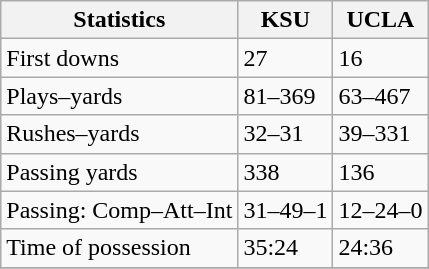<table class="wikitable">
<tr>
<th>Statistics</th>
<th>KSU</th>
<th>UCLA</th>
</tr>
<tr>
<td>First downs</td>
<td>27</td>
<td>16</td>
</tr>
<tr>
<td>Plays–yards</td>
<td>81–369</td>
<td>63–467</td>
</tr>
<tr>
<td>Rushes–yards</td>
<td>32–31</td>
<td>39–331</td>
</tr>
<tr>
<td>Passing yards</td>
<td>338</td>
<td>136</td>
</tr>
<tr>
<td>Passing: Comp–Att–Int</td>
<td>31–49–1</td>
<td>12–24–0</td>
</tr>
<tr>
<td>Time of possession</td>
<td>35:24</td>
<td>24:36</td>
</tr>
<tr>
</tr>
</table>
